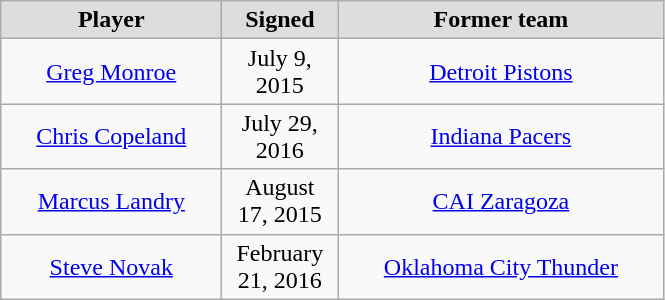<table class="wikitable" style="text-align: center">
<tr style="text-align:center; background:#ddd;">
<td style="width:140px"><strong>Player</strong></td>
<td style="width:70px"><strong>Signed</strong></td>
<td style="width:210px"><strong>Former team</strong></td>
</tr>
<tr>
<td><a href='#'>Greg Monroe</a></td>
<td>July 9, 2015</td>
<td><a href='#'>Detroit Pistons</a></td>
</tr>
<tr>
<td><a href='#'>Chris Copeland</a></td>
<td>July 29, 2016</td>
<td><a href='#'>Indiana Pacers</a></td>
</tr>
<tr>
<td><a href='#'>Marcus Landry</a></td>
<td>August 17, 2015</td>
<td> <a href='#'>CAI Zaragoza</a></td>
</tr>
<tr>
<td><a href='#'>Steve Novak</a></td>
<td>February 21, 2016</td>
<td><a href='#'>Oklahoma City Thunder</a></td>
</tr>
</table>
